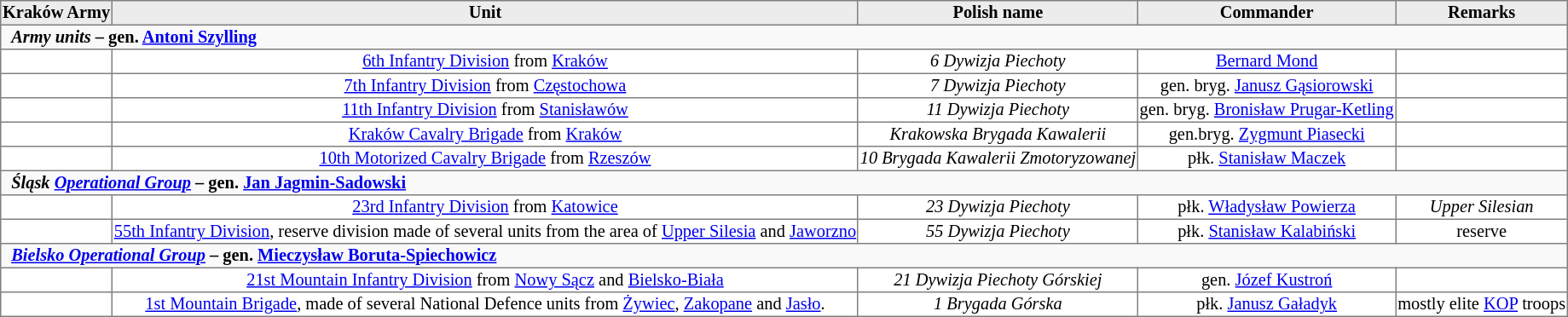<table border="1" cellpadding="1" cellspacing="0" style="font-size: 85%; border: gray solid 1px; border-collapse: collapse; text-align: center;">
<tr style="background: #ececec;">
<th>Kraków Army</th>
<th>Unit</th>
<th>Polish name</th>
<th>Commander</th>
<th>Remarks</th>
</tr>
<tr>
<th colspan="14" style="background: #f9f9f9; text-align: left;">  <em>Army units</em> – gen. <a href='#'>Antoni Szylling</a></th>
</tr>
<tr>
<th></th>
<td><a href='#'>6th Infantry Division</a> from <a href='#'>Kraków</a></td>
<td><em>6 Dywizja Piechoty</em></td>
<td><a href='#'>Bernard Mond</a></td>
<td></td>
</tr>
<tr>
<th></th>
<td><a href='#'>7th Infantry Division</a> from <a href='#'>Częstochowa</a></td>
<td><em>7 Dywizja Piechoty</em></td>
<td>gen. bryg. <a href='#'>Janusz Gąsiorowski</a></td>
<td></td>
</tr>
<tr>
<td></td>
<td><a href='#'>11th Infantry Division</a> from <a href='#'>Stanisławów</a></td>
<td><em>11 Dywizja Piechoty</em></td>
<td>gen. bryg. <a href='#'>Bronisław Prugar-Ketling</a></td>
<td></td>
</tr>
<tr>
<th></th>
<td><a href='#'>Kraków Cavalry Brigade</a> from <a href='#'>Kraków</a></td>
<td><em>Krakowska Brygada Kawalerii</em></td>
<td>gen.bryg. <a href='#'>Zygmunt Piasecki</a></td>
<td></td>
</tr>
<tr>
<th></th>
<td><a href='#'>10th Motorized Cavalry Brigade</a> from <a href='#'>Rzeszów</a></td>
<td><em>10 Brygada Kawalerii Zmotoryzowanej</em></td>
<td>płk. <a href='#'>Stanisław Maczek</a></td>
<td></td>
</tr>
<tr>
<th colspan="14" style="background: #f9f9f9; text-align: left;">  <em>Śląsk <a href='#'>Operational Group</a></em> – gen. <a href='#'>Jan Jagmin-Sadowski</a></th>
</tr>
<tr>
<th></th>
<td><a href='#'>23rd Infantry Division</a> from <a href='#'>Katowice</a></td>
<td><em>23 Dywizja Piechoty</em></td>
<td>płk. <a href='#'>Władysław Powierza</a></td>
<td><em>Upper Silesian</em></td>
</tr>
<tr>
<th></th>
<td><a href='#'>55th Infantry Division</a>, reserve division made of several units from the area of <a href='#'>Upper Silesia</a> and <a href='#'>Jaworzno</a></td>
<td><em>55 Dywizja Piechoty</em></td>
<td>płk. <a href='#'>Stanisław Kalabiński</a></td>
<td>reserve</td>
</tr>
<tr>
<th colspan="14" style="background: #f9f9f9; text-align: left;">  <em><a href='#'>Bielsko Operational Group</a></em> – gen. <a href='#'>Mieczysław Boruta-Spiechowicz</a></th>
</tr>
<tr>
<th></th>
<td><a href='#'>21st Mountain Infantry Division</a> from <a href='#'>Nowy Sącz</a> and <a href='#'>Bielsko-Biała</a></td>
<td><em>21 Dywizja Piechoty Górskiej</em></td>
<td>gen. <a href='#'>Józef Kustroń</a></td>
<td></td>
</tr>
<tr>
<th></th>
<td><a href='#'>1st Mountain Brigade</a>, made of several National Defence units from <a href='#'>Żywiec</a>, <a href='#'>Zakopane</a> and <a href='#'>Jasło</a>.</td>
<td><em>1 Brygada Górska</em></td>
<td>płk. <a href='#'>Janusz Gaładyk</a></td>
<td>mostly elite <a href='#'>KOP</a> troops</td>
</tr>
</table>
